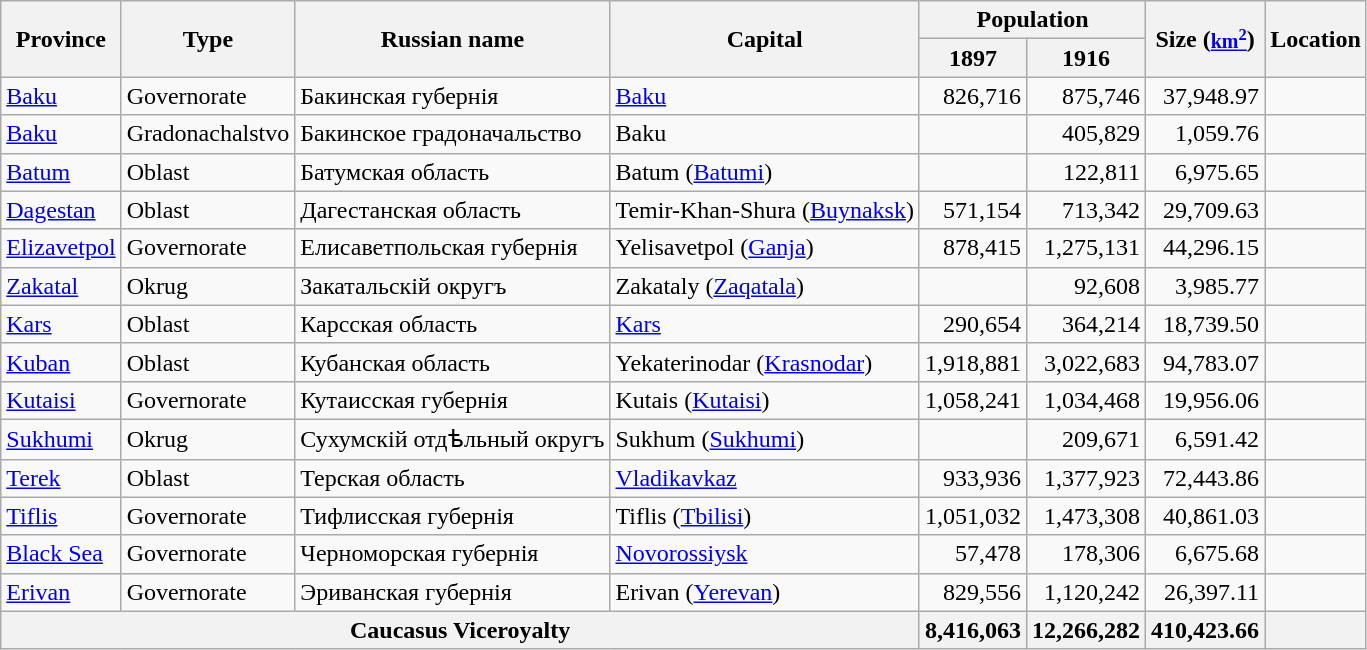<table class="wikitable sortable">
<tr>
<th rowspan="2">Province</th>
<th rowspan="2">Type</th>
<th rowspan="2">Russian name</th>
<th rowspan="2">Capital</th>
<th colspan="2">Population</th>
<th rowspan="2">Size (<small><a href='#'>km<sup>2</sup></a></small>)</th>
<th rowspan="2">Location</th>
</tr>
<tr>
<th>1897</th>
<th>1916</th>
</tr>
<tr>
<td><a href='#'>Baku</a></td>
<td>Governorate</td>
<td>Бакинская губернія</td>
<td><a href='#'>Baku</a></td>
<td align="right">826,716</td>
<td align="right">875,746</td>
<td align="right">37,948.97</td>
<td></td>
</tr>
<tr>
<td><a href='#'>Baku</a></td>
<td>Gradonachalstvo</td>
<td>Бакинское градоначальство</td>
<td>Baku</td>
<td></td>
<td align="right">405,829</td>
<td align="right">1,059.76</td>
<td></td>
</tr>
<tr>
<td><a href='#'>Batum</a></td>
<td>Oblast</td>
<td>Батумская область</td>
<td>Batum (<a href='#'>Batumi</a>)</td>
<td></td>
<td align="right">122,811</td>
<td align="right">6,975.65</td>
<td></td>
</tr>
<tr>
<td><a href='#'>Dagestan</a></td>
<td>Oblast</td>
<td>Дагестанская область</td>
<td>Temir-Khan-Shura (<a href='#'>Buynaksk</a>)</td>
<td align="right">571,154</td>
<td align="right">713,342</td>
<td align="right">29,709.63</td>
<td></td>
</tr>
<tr>
<td><a href='#'>Elizavetpol</a></td>
<td>Governorate</td>
<td>Елисаветпольская губернія</td>
<td>Yelisavetpol (<a href='#'>Ganja</a>)</td>
<td align="right">878,415</td>
<td align="right">1,275,131</td>
<td align="right">44,296.15</td>
<td></td>
</tr>
<tr>
<td><a href='#'>Zakatal</a></td>
<td>Okrug</td>
<td>Закатальскій округъ</td>
<td>Zakataly (<a href='#'>Zaqatala</a>)</td>
<td></td>
<td align="right">92,608</td>
<td align="right">3,985.77</td>
<td></td>
</tr>
<tr>
<td><a href='#'>Kars</a></td>
<td>Oblast</td>
<td>Карсская область</td>
<td><a href='#'>Kars</a></td>
<td align="right">290,654</td>
<td align="right">364,214</td>
<td align="right">18,739.50</td>
<td></td>
</tr>
<tr>
<td><a href='#'>Kuban</a></td>
<td>Oblast</td>
<td>Кубанская область</td>
<td>Yekaterinodar (<a href='#'>Krasnodar</a>)</td>
<td align="right">1,918,881</td>
<td align="right">3,022,683</td>
<td align="right">94,783.07</td>
<td></td>
</tr>
<tr>
<td><a href='#'>Kutaisi</a></td>
<td>Governorate</td>
<td>Кутаисская губернія</td>
<td>Kutais (<a href='#'>Kutaisi</a>)</td>
<td align="right">1,058,241</td>
<td align="right">1,034,468</td>
<td align="right">19,956.06</td>
<td></td>
</tr>
<tr>
<td><a href='#'>Sukhumi</a></td>
<td>Okrug</td>
<td>Сухумскій отдѣльный округъ</td>
<td>Sukhum (<a href='#'>Sukhumi</a>)</td>
<td></td>
<td align="right">209,671</td>
<td align="right">6,591.42</td>
<td></td>
</tr>
<tr>
<td><a href='#'>Terek</a></td>
<td>Oblast</td>
<td>Терская область</td>
<td><a href='#'>Vladikavkaz</a></td>
<td align="right">933,936</td>
<td align="right">1,377,923</td>
<td align="right">72,443.86</td>
<td></td>
</tr>
<tr>
<td><a href='#'>Tiflis</a></td>
<td>Governorate</td>
<td>Тифлисская губернія</td>
<td>Tiflis (<a href='#'>Tbilisi</a>)</td>
<td align="right">1,051,032</td>
<td align="right">1,473,308</td>
<td align="right">40,861.03</td>
<td></td>
</tr>
<tr>
<td><a href='#'>Black Sea</a></td>
<td>Governorate</td>
<td>Черноморская губернія</td>
<td><a href='#'>Novorossiysk</a></td>
<td align="right">57,478</td>
<td align="right">178,306</td>
<td align="right">6,675.68</td>
<td></td>
</tr>
<tr>
<td><a href='#'>Erivan</a></td>
<td>Governorate</td>
<td>Эриванская губернія</td>
<td>Erivan (<a href='#'>Yerevan</a>)</td>
<td align="right">829,556</td>
<td align="right">1,120,242</td>
<td align="right">26,397.11</td>
<td></td>
</tr>
<tr>
<th colspan="4">Caucasus Viceroyalty</th>
<th>8,416,063</th>
<th>12,266,282</th>
<th>410,423.66</th>
<th></th>
</tr>
</table>
